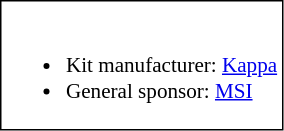<table class="toccolours" style="border: #000000 solid 1px; background: #FFFFFF; font-size: 88%">
<tr>
<td><br><ul><li>Kit manufacturer:  <a href='#'>Kappa</a></li><li>General sponsor:  <a href='#'>MSI</a></li></ul></td>
</tr>
</table>
